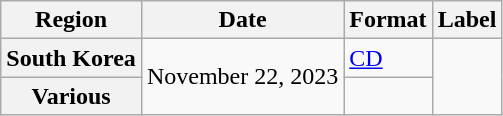<table class="wikitable plainrowheaders">
<tr>
<th scope="col">Region</th>
<th scope="col">Date</th>
<th scope="col">Format</th>
<th scope="col">Label</th>
</tr>
<tr>
<th scope="row">South Korea</th>
<td rowspan="2">November 22, 2023</td>
<td><a href='#'>CD</a></td>
<td rowspan="2"></td>
</tr>
<tr>
<th scope="row">Various</th>
<td></td>
</tr>
</table>
